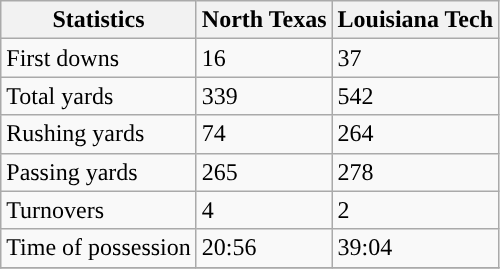<table class="wikitable" style="float: left;">
<tr>
<th>Statistics</th>
<th>North Texas</th>
<th>Louisiana Tech</th>
</tr>
<tr>
<td>First downs</td>
<td>16</td>
<td>37</td>
</tr>
<tr>
<td>Total yards</td>
<td>339</td>
<td>542</td>
</tr>
<tr>
<td>Rushing yards</td>
<td>74</td>
<td>264</td>
</tr>
<tr>
<td>Passing yards</td>
<td>265</td>
<td>278</td>
</tr>
<tr>
<td>Turnovers</td>
<td>4</td>
<td>2</td>
</tr>
<tr>
<td>Time of possession</td>
<td>20:56</td>
<td>39:04</td>
</tr>
<tr>
</tr>
</table>
